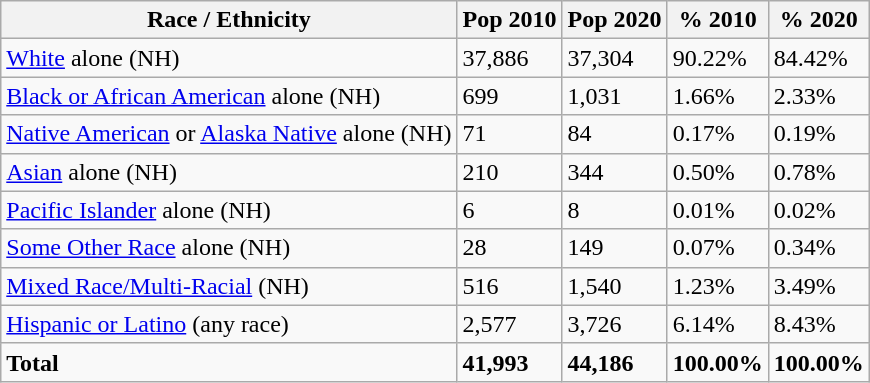<table class="wikitable">
<tr>
<th>Race / Ethnicity</th>
<th>Pop 2010</th>
<th>Pop 2020</th>
<th>% 2010</th>
<th>% 2020</th>
</tr>
<tr>
<td><a href='#'>White</a> alone (NH)</td>
<td>37,886</td>
<td>37,304</td>
<td>90.22%</td>
<td>84.42%</td>
</tr>
<tr>
<td><a href='#'>Black or African American</a> alone (NH)</td>
<td>699</td>
<td>1,031</td>
<td>1.66%</td>
<td>2.33%</td>
</tr>
<tr>
<td><a href='#'>Native American</a> or <a href='#'>Alaska Native</a> alone (NH)</td>
<td>71</td>
<td>84</td>
<td>0.17%</td>
<td>0.19%</td>
</tr>
<tr>
<td><a href='#'>Asian</a> alone (NH)</td>
<td>210</td>
<td>344</td>
<td>0.50%</td>
<td>0.78%</td>
</tr>
<tr>
<td><a href='#'>Pacific Islander</a> alone (NH)</td>
<td>6</td>
<td>8</td>
<td>0.01%</td>
<td>0.02%</td>
</tr>
<tr>
<td><a href='#'>Some Other Race</a> alone (NH)</td>
<td>28</td>
<td>149</td>
<td>0.07%</td>
<td>0.34%</td>
</tr>
<tr>
<td><a href='#'>Mixed Race/Multi-Racial</a> (NH)</td>
<td>516</td>
<td>1,540</td>
<td>1.23%</td>
<td>3.49%</td>
</tr>
<tr>
<td><a href='#'>Hispanic or Latino</a> (any race)</td>
<td>2,577</td>
<td>3,726</td>
<td>6.14%</td>
<td>8.43%</td>
</tr>
<tr>
<td><strong>Total</strong></td>
<td><strong>41,993</strong></td>
<td><strong>44,186</strong></td>
<td><strong>100.00%</strong></td>
<td><strong>100.00%</strong></td>
</tr>
</table>
